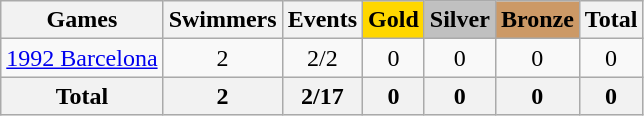<table class="wikitable sortable" style="text-align:center">
<tr>
<th>Games</th>
<th>Swimmers</th>
<th>Events</th>
<th style="background-color:gold;">Gold</th>
<th style="background-color:silver;">Silver</th>
<th style="background-color:#c96;">Bronze</th>
<th>Total</th>
</tr>
<tr>
<td align=left><a href='#'>1992 Barcelona</a></td>
<td>2</td>
<td>2/2</td>
<td>0</td>
<td>0</td>
<td>0</td>
<td>0</td>
</tr>
<tr>
<th>Total</th>
<th>2</th>
<th>2/17</th>
<th>0</th>
<th>0</th>
<th>0</th>
<th>0</th>
</tr>
</table>
